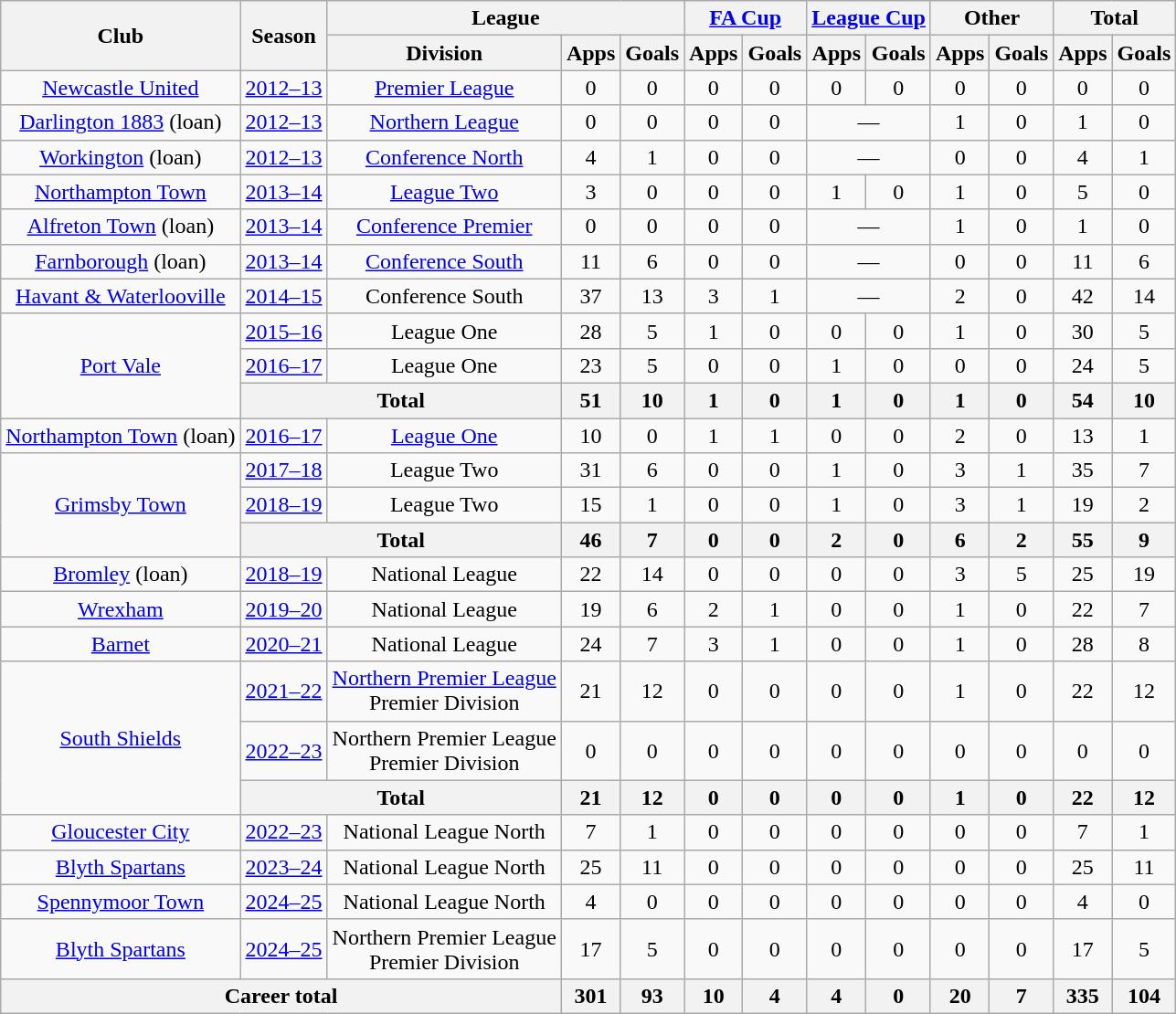<table class="wikitable" style="text-align:center">
<tr>
<th rowspan="2">Club</th>
<th rowspan="2">Season</th>
<th colspan="3">League</th>
<th colspan="2"><a href='#'>FA Cup</a></th>
<th colspan="2"><a href='#'>League Cup</a></th>
<th colspan="2">Other</th>
<th colspan="2">Total</th>
</tr>
<tr>
<th>Division</th>
<th>Apps</th>
<th>Goals</th>
<th>Apps</th>
<th>Goals</th>
<th>Apps</th>
<th>Goals</th>
<th>Apps</th>
<th>Goals</th>
<th>Apps</th>
<th>Goals</th>
</tr>
<tr>
<td><a href='#'>Newcastle United</a></td>
<td><a href='#'>2012–13</a></td>
<td><a href='#'>Premier League</a></td>
<td>0</td>
<td>0</td>
<td>0</td>
<td>0</td>
<td>0</td>
<td>0</td>
<td>0</td>
<td>0</td>
<td>0</td>
<td>0</td>
</tr>
<tr>
<td><a href='#'>Darlington 1883</a> (loan)</td>
<td><a href='#'>2012–13</a></td>
<td><a href='#'>Northern League</a></td>
<td>0</td>
<td>0</td>
<td>0</td>
<td>0</td>
<td colspan="2">—</td>
<td>1</td>
<td>0</td>
<td>1</td>
<td>0</td>
</tr>
<tr>
<td><a href='#'>Workington</a> (loan)</td>
<td><a href='#'>2012–13</a></td>
<td><a href='#'>Conference North</a></td>
<td>4</td>
<td>1</td>
<td>0</td>
<td>0</td>
<td colspan="2">—</td>
<td>0</td>
<td>0</td>
<td>4</td>
<td>1</td>
</tr>
<tr>
<td><a href='#'>Northampton Town</a></td>
<td><a href='#'>2013–14</a></td>
<td><a href='#'>League Two</a></td>
<td>3</td>
<td>0</td>
<td>0</td>
<td>0</td>
<td>1</td>
<td>0</td>
<td>1</td>
<td>0</td>
<td>5</td>
<td>0</td>
</tr>
<tr>
<td><a href='#'>Alfreton Town</a> (loan)</td>
<td><a href='#'>2013–14</a></td>
<td><a href='#'>Conference Premier</a></td>
<td>0</td>
<td>0</td>
<td>0</td>
<td>0</td>
<td colspan="2">—</td>
<td>1</td>
<td>0</td>
<td>1</td>
<td>0</td>
</tr>
<tr>
<td><a href='#'>Farnborough</a> (loan)</td>
<td><a href='#'>2013–14</a></td>
<td><a href='#'>Conference South</a></td>
<td>11</td>
<td>6</td>
<td>0</td>
<td>0</td>
<td colspan="2">—</td>
<td>0</td>
<td>0</td>
<td>11</td>
<td>6</td>
</tr>
<tr>
<td><a href='#'>Havant & Waterlooville</a></td>
<td><a href='#'>2014–15</a></td>
<td>Conference South</td>
<td>37</td>
<td>13</td>
<td>3</td>
<td>1</td>
<td colspan="2">—</td>
<td>2</td>
<td>0</td>
<td>42</td>
<td>14</td>
</tr>
<tr>
<td rowspan=3><a href='#'>Port Vale</a></td>
<td><a href='#'>2015–16</a></td>
<td>League One</td>
<td>28</td>
<td>5</td>
<td>1</td>
<td>0</td>
<td>0</td>
<td>0</td>
<td>1</td>
<td>0</td>
<td>30</td>
<td>5</td>
</tr>
<tr>
<td><a href='#'>2016–17</a></td>
<td>League One</td>
<td>23</td>
<td>5</td>
<td>0</td>
<td>0</td>
<td>1</td>
<td>0</td>
<td>0</td>
<td>0</td>
<td>24</td>
<td>5</td>
</tr>
<tr>
<th colspan="2">Total</th>
<th>51</th>
<th>10</th>
<th>1</th>
<th>0</th>
<th>1</th>
<th>0</th>
<th>1</th>
<th>0</th>
<th>54</th>
<th>10</th>
</tr>
<tr>
<td><a href='#'>Northampton Town</a> (loan)</td>
<td><a href='#'>2016–17</a></td>
<td><a href='#'>League One</a></td>
<td>10</td>
<td>0</td>
<td>1</td>
<td>1</td>
<td>0</td>
<td>0</td>
<td>2</td>
<td>0</td>
<td>13</td>
<td>1</td>
</tr>
<tr>
<td rowspan=3><a href='#'>Grimsby Town</a></td>
<td><a href='#'>2017–18</a></td>
<td>League Two</td>
<td>31</td>
<td>6</td>
<td>0</td>
<td>0</td>
<td>1</td>
<td>0</td>
<td>3</td>
<td>1</td>
<td>35</td>
<td>7</td>
</tr>
<tr>
<td><a href='#'>2018–19</a></td>
<td>League Two</td>
<td>15</td>
<td>1</td>
<td>0</td>
<td>0</td>
<td>1</td>
<td>0</td>
<td>3</td>
<td>1</td>
<td>19</td>
<td>2</td>
</tr>
<tr>
<th colspan="2">Total</th>
<th>46</th>
<th>7</th>
<th>0</th>
<th>0</th>
<th>2</th>
<th>0</th>
<th>6</th>
<th>2</th>
<th>55</th>
<th>9</th>
</tr>
<tr>
<td><a href='#'>Bromley</a> (loan)</td>
<td><a href='#'>2018–19</a></td>
<td>National League</td>
<td>22</td>
<td>14</td>
<td>0</td>
<td>0</td>
<td>0</td>
<td>0</td>
<td>3</td>
<td>5</td>
<td>25</td>
<td>19</td>
</tr>
<tr>
<td><a href='#'>Wrexham</a></td>
<td><a href='#'>2019–20</a></td>
<td>National League</td>
<td>19</td>
<td>6</td>
<td>2</td>
<td>1</td>
<td>0</td>
<td>0</td>
<td>1</td>
<td>0</td>
<td>22</td>
<td>7</td>
</tr>
<tr>
<td><a href='#'>Barnet</a></td>
<td><a href='#'>2020–21</a></td>
<td>National League</td>
<td>24</td>
<td>7</td>
<td>3</td>
<td>1</td>
<td>0</td>
<td>0</td>
<td>1</td>
<td>0</td>
<td>28</td>
<td>8</td>
</tr>
<tr>
<td rowspan=3><a href='#'>South Shields</a></td>
<td><a href='#'>2021–22</a></td>
<td><a href='#'>Northern Premier League</a><br>Premier Division</td>
<td>21</td>
<td>12</td>
<td>0</td>
<td>0</td>
<td>0</td>
<td>0</td>
<td>1</td>
<td>0</td>
<td>22</td>
<td>12</td>
</tr>
<tr>
<td><a href='#'>2022–23</a></td>
<td>Northern Premier League<br>Premier Division</td>
<td>0</td>
<td>0</td>
<td>0</td>
<td>0</td>
<td>0</td>
<td>0</td>
<td>0</td>
<td>0</td>
<td>0</td>
<td>0</td>
</tr>
<tr>
<th colspan="2">Total</th>
<th>21</th>
<th>12</th>
<th>0</th>
<th>0</th>
<th>0</th>
<th>0</th>
<th>1</th>
<th>0</th>
<th>22</th>
<th>12</th>
</tr>
<tr>
<td><a href='#'>Gloucester City</a></td>
<td><a href='#'>2022–23</a></td>
<td>National League North</td>
<td>7</td>
<td>1</td>
<td>0</td>
<td>0</td>
<td>0</td>
<td>0</td>
<td>0</td>
<td>0</td>
<td>7</td>
<td>1</td>
</tr>
<tr>
<td><a href='#'>Blyth Spartans</a></td>
<td><a href='#'>2023–24</a></td>
<td>National League North</td>
<td>25</td>
<td>11</td>
<td>0</td>
<td>0</td>
<td>0</td>
<td>0</td>
<td>0</td>
<td>0</td>
<td>25</td>
<td>11</td>
</tr>
<tr>
<td><a href='#'>Spennymoor Town</a></td>
<td><a href='#'>2024–25</a></td>
<td>National League North</td>
<td>4</td>
<td>0</td>
<td>0</td>
<td>0</td>
<td>0</td>
<td>0</td>
<td>0</td>
<td>0</td>
<td>4</td>
<td>0</td>
</tr>
<tr>
<td><a href='#'>Blyth Spartans</a></td>
<td><a href='#'>2024–25</a></td>
<td>Northern Premier League<br>Premier Division</td>
<td>17</td>
<td>5</td>
<td>0</td>
<td>0</td>
<td>0</td>
<td>0</td>
<td>0</td>
<td>0</td>
<td>17</td>
<td>5</td>
</tr>
<tr>
<th colspan="3">Career total</th>
<th>301</th>
<th>93</th>
<th>10</th>
<th>4</th>
<th>4</th>
<th>0</th>
<th>20</th>
<th>7</th>
<th>335</th>
<th>104</th>
</tr>
</table>
